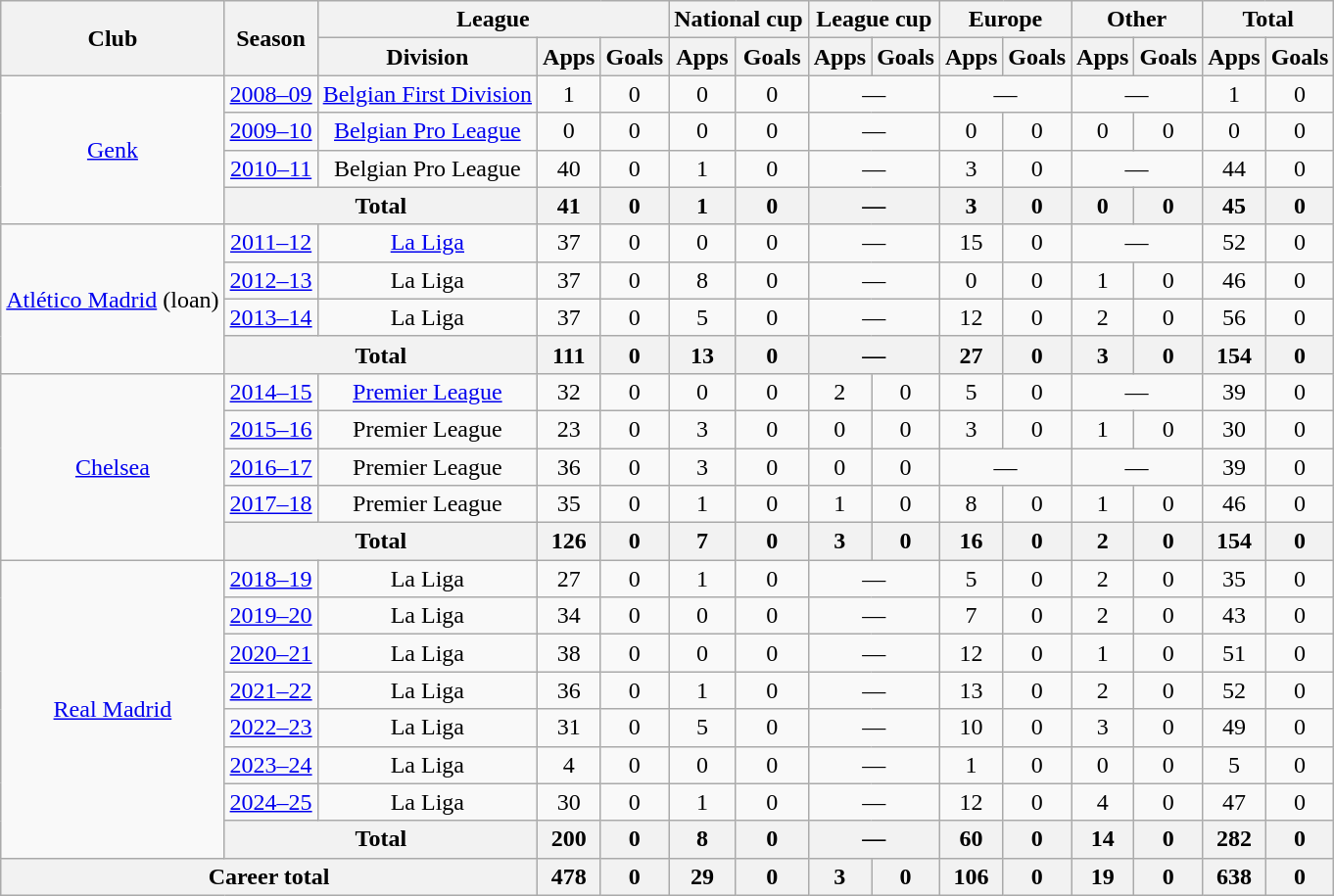<table class="wikitable" style="text-align: center;">
<tr>
<th rowspan="2">Club</th>
<th rowspan="2">Season</th>
<th colspan="3">League</th>
<th colspan="2">National cup</th>
<th colspan="2">League cup</th>
<th colspan="2">Europe</th>
<th colspan="2">Other</th>
<th colspan="2">Total</th>
</tr>
<tr>
<th>Division</th>
<th>Apps</th>
<th>Goals</th>
<th>Apps</th>
<th>Goals</th>
<th>Apps</th>
<th>Goals</th>
<th>Apps</th>
<th>Goals</th>
<th>Apps</th>
<th>Goals</th>
<th>Apps</th>
<th>Goals</th>
</tr>
<tr>
<td rowspan="4"><a href='#'>Genk</a></td>
<td><a href='#'>2008–09</a></td>
<td><a href='#'>Belgian First Division</a></td>
<td>1</td>
<td>0</td>
<td>0</td>
<td>0</td>
<td colspan="2">—</td>
<td colspan="2">—</td>
<td colspan="2">—</td>
<td>1</td>
<td>0</td>
</tr>
<tr>
<td><a href='#'>2009–10</a></td>
<td><a href='#'>Belgian Pro League</a></td>
<td>0</td>
<td>0</td>
<td>0</td>
<td>0</td>
<td colspan="2">—</td>
<td>0</td>
<td>0</td>
<td>0</td>
<td>0</td>
<td>0</td>
<td>0</td>
</tr>
<tr>
<td><a href='#'>2010–11</a></td>
<td>Belgian Pro League</td>
<td>40</td>
<td>0</td>
<td>1</td>
<td>0</td>
<td colspan="2">—</td>
<td>3</td>
<td>0</td>
<td colspan=2>—</td>
<td>44</td>
<td>0</td>
</tr>
<tr>
<th colspan="2">Total</th>
<th>41</th>
<th>0</th>
<th>1</th>
<th>0</th>
<th colspan="2">—</th>
<th>3</th>
<th>0</th>
<th>0</th>
<th>0</th>
<th>45</th>
<th>0</th>
</tr>
<tr>
<td rowspan="4"><a href='#'>Atlético Madrid</a> (loan)</td>
<td><a href='#'>2011–12</a></td>
<td><a href='#'>La Liga</a></td>
<td>37</td>
<td>0</td>
<td>0</td>
<td>0</td>
<td colspan="2">—</td>
<td>15</td>
<td>0</td>
<td colspan="2">—</td>
<td>52</td>
<td>0</td>
</tr>
<tr>
<td><a href='#'>2012–13</a></td>
<td>La Liga</td>
<td>37</td>
<td>0</td>
<td>8</td>
<td>0</td>
<td colspan="2">—</td>
<td>0</td>
<td>0</td>
<td>1</td>
<td>0</td>
<td>46</td>
<td>0</td>
</tr>
<tr>
<td><a href='#'>2013–14</a></td>
<td>La Liga</td>
<td>37</td>
<td>0</td>
<td>5</td>
<td>0</td>
<td colspan="2">—</td>
<td>12</td>
<td>0</td>
<td>2</td>
<td>0</td>
<td>56</td>
<td>0</td>
</tr>
<tr>
<th colspan="2">Total</th>
<th>111</th>
<th>0</th>
<th>13</th>
<th>0</th>
<th colspan="2">—</th>
<th>27</th>
<th>0</th>
<th>3</th>
<th>0</th>
<th>154</th>
<th>0</th>
</tr>
<tr>
<td rowspan="5"><a href='#'>Chelsea</a></td>
<td><a href='#'>2014–15</a></td>
<td><a href='#'>Premier League</a></td>
<td>32</td>
<td>0</td>
<td>0</td>
<td>0</td>
<td>2</td>
<td>0</td>
<td>5</td>
<td>0</td>
<td colspan="2">—</td>
<td>39</td>
<td>0</td>
</tr>
<tr>
<td><a href='#'>2015–16</a></td>
<td>Premier League</td>
<td>23</td>
<td>0</td>
<td>3</td>
<td>0</td>
<td>0</td>
<td>0</td>
<td>3</td>
<td>0</td>
<td>1</td>
<td>0</td>
<td>30</td>
<td>0</td>
</tr>
<tr>
<td><a href='#'>2016–17</a></td>
<td>Premier League</td>
<td>36</td>
<td>0</td>
<td>3</td>
<td>0</td>
<td>0</td>
<td>0</td>
<td colspan="2">—</td>
<td colspan="2">—</td>
<td>39</td>
<td>0</td>
</tr>
<tr>
<td><a href='#'>2017–18</a></td>
<td>Premier League</td>
<td>35</td>
<td>0</td>
<td>1</td>
<td>0</td>
<td>1</td>
<td>0</td>
<td>8</td>
<td>0</td>
<td>1</td>
<td>0</td>
<td>46</td>
<td>0</td>
</tr>
<tr>
<th colspan="2">Total</th>
<th>126</th>
<th>0</th>
<th>7</th>
<th>0</th>
<th>3</th>
<th>0</th>
<th>16</th>
<th>0</th>
<th>2</th>
<th>0</th>
<th>154</th>
<th>0</th>
</tr>
<tr>
<td rowspan="8"><a href='#'>Real Madrid</a></td>
<td><a href='#'>2018–19</a></td>
<td>La Liga</td>
<td>27</td>
<td>0</td>
<td>1</td>
<td>0</td>
<td colspan="2">—</td>
<td>5</td>
<td>0</td>
<td>2</td>
<td>0</td>
<td>35</td>
<td>0</td>
</tr>
<tr>
<td><a href='#'>2019–20</a></td>
<td>La Liga</td>
<td>34</td>
<td>0</td>
<td>0</td>
<td>0</td>
<td colspan="2">—</td>
<td>7</td>
<td>0</td>
<td>2</td>
<td>0</td>
<td>43</td>
<td>0</td>
</tr>
<tr>
<td><a href='#'>2020–21</a></td>
<td>La Liga</td>
<td>38</td>
<td>0</td>
<td>0</td>
<td>0</td>
<td colspan="2">—</td>
<td>12</td>
<td>0</td>
<td>1</td>
<td>0</td>
<td>51</td>
<td>0</td>
</tr>
<tr>
<td><a href='#'>2021–22</a></td>
<td>La Liga</td>
<td>36</td>
<td>0</td>
<td>1</td>
<td>0</td>
<td colspan="2">—</td>
<td>13</td>
<td>0</td>
<td>2</td>
<td>0</td>
<td>52</td>
<td>0</td>
</tr>
<tr>
<td><a href='#'>2022–23</a></td>
<td>La Liga</td>
<td>31</td>
<td>0</td>
<td>5</td>
<td>0</td>
<td colspan="2">—</td>
<td>10</td>
<td>0</td>
<td>3</td>
<td>0</td>
<td>49</td>
<td>0</td>
</tr>
<tr>
<td><a href='#'>2023–24</a></td>
<td>La Liga</td>
<td>4</td>
<td>0</td>
<td>0</td>
<td>0</td>
<td colspan="2">—</td>
<td>1</td>
<td>0</td>
<td>0</td>
<td>0</td>
<td>5</td>
<td>0</td>
</tr>
<tr>
<td><a href='#'>2024–25</a></td>
<td>La Liga</td>
<td>30</td>
<td>0</td>
<td>1</td>
<td>0</td>
<td colspan="2">—</td>
<td>12</td>
<td>0</td>
<td>4</td>
<td>0</td>
<td>47</td>
<td>0</td>
</tr>
<tr>
<th colspan="2">Total</th>
<th>200</th>
<th>0</th>
<th>8</th>
<th>0</th>
<th colspan="2">—</th>
<th>60</th>
<th>0</th>
<th>14</th>
<th>0</th>
<th>282</th>
<th>0</th>
</tr>
<tr>
<th colspan="3">Career total</th>
<th>478</th>
<th>0</th>
<th>29</th>
<th>0</th>
<th>3</th>
<th>0</th>
<th>106</th>
<th>0</th>
<th>19</th>
<th>0</th>
<th>638</th>
<th>0</th>
</tr>
</table>
